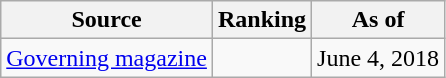<table class="wikitable" style="text-align:center">
<tr>
<th>Source</th>
<th>Ranking</th>
<th>As of</th>
</tr>
<tr>
<td><a href='#'>Governing magazine</a></td>
<td></td>
<td>June 4, 2018</td>
</tr>
</table>
